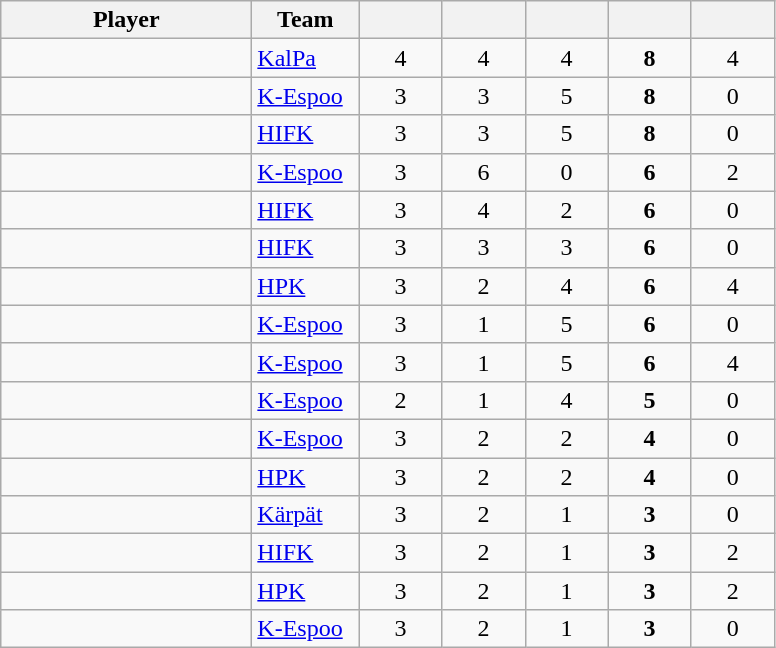<table class="wikitable sortable" style="text-align: center">
<tr>
<th style="width: 10em;">Player</th>
<th style="width: 4em;">Team</th>
<th style="width: 3em;"></th>
<th style="width: 3em;"></th>
<th style="width: 3em;"></th>
<th style="width: 3em;"></th>
<th style="width: 3em;"></th>
</tr>
<tr>
<td align="left"></td>
<td align="left"><a href='#'>KalPa</a></td>
<td>4</td>
<td>4</td>
<td>4</td>
<td><strong>8</strong></td>
<td>4</td>
</tr>
<tr>
<td align="left"></td>
<td align="left"><a href='#'>K-Espoo</a></td>
<td>3</td>
<td>3</td>
<td>5</td>
<td><strong>8</strong></td>
<td>0</td>
</tr>
<tr>
<td align="left"></td>
<td align="left"><a href='#'>HIFK</a></td>
<td>3</td>
<td>3</td>
<td>5</td>
<td><strong>8</strong></td>
<td>0</td>
</tr>
<tr>
<td align="left"></td>
<td align="left"><a href='#'>K-Espoo</a></td>
<td>3</td>
<td>6</td>
<td>0</td>
<td><strong>6</strong></td>
<td>2</td>
</tr>
<tr>
<td align="left"></td>
<td align="left"><a href='#'>HIFK</a></td>
<td>3</td>
<td>4</td>
<td>2</td>
<td><strong>6</strong></td>
<td>0</td>
</tr>
<tr>
<td align="left"></td>
<td align="left"><a href='#'>HIFK</a></td>
<td>3</td>
<td>3</td>
<td>3</td>
<td><strong>6</strong></td>
<td>0</td>
</tr>
<tr>
<td align="left"></td>
<td align="left"><a href='#'>HPK</a></td>
<td>3</td>
<td>2</td>
<td>4</td>
<td><strong>6</strong></td>
<td>4</td>
</tr>
<tr>
<td align="left"></td>
<td align="left"><a href='#'>K-Espoo</a></td>
<td>3</td>
<td>1</td>
<td>5</td>
<td><strong>6</strong></td>
<td>0</td>
</tr>
<tr>
<td align="left"></td>
<td align="left"><a href='#'>K-Espoo</a></td>
<td>3</td>
<td>1</td>
<td>5</td>
<td><strong>6</strong></td>
<td>4</td>
</tr>
<tr>
<td align="left"></td>
<td align="left"><a href='#'>K-Espoo</a></td>
<td>2</td>
<td>1</td>
<td>4</td>
<td><strong>5</strong></td>
<td>0</td>
</tr>
<tr>
<td align="left"></td>
<td align="left"><a href='#'>K-Espoo</a></td>
<td>3</td>
<td>2</td>
<td>2</td>
<td><strong>4</strong></td>
<td>0</td>
</tr>
<tr>
<td align="left"></td>
<td align="left"><a href='#'>HPK</a></td>
<td>3</td>
<td>2</td>
<td>2</td>
<td><strong>4</strong></td>
<td>0</td>
</tr>
<tr>
<td align="left"></td>
<td align="left"><a href='#'>Kärpät</a></td>
<td>3</td>
<td>2</td>
<td>1</td>
<td><strong>3</strong></td>
<td>0</td>
</tr>
<tr>
<td align="left"></td>
<td align="left"><a href='#'>HIFK</a></td>
<td>3</td>
<td>2</td>
<td>1</td>
<td><strong>3</strong></td>
<td>2</td>
</tr>
<tr>
<td align="left"></td>
<td align="left"><a href='#'>HPK</a></td>
<td>3</td>
<td>2</td>
<td>1</td>
<td><strong>3</strong></td>
<td>2</td>
</tr>
<tr>
<td align="left"></td>
<td align="left"><a href='#'>K-Espoo</a></td>
<td>3</td>
<td>2</td>
<td>1</td>
<td><strong>3</strong></td>
<td>0</td>
</tr>
</table>
